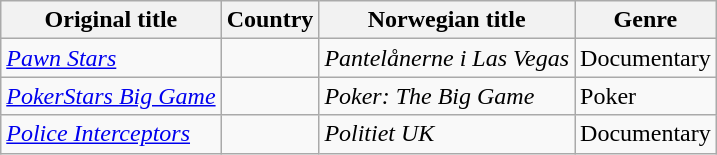<table class="wikitable">
<tr>
<th>Original title</th>
<th>Country</th>
<th>Norwegian title</th>
<th>Genre</th>
</tr>
<tr>
<td><em><a href='#'>Pawn Stars</a></em></td>
<td></td>
<td><em>Pantelånerne i Las Vegas</em></td>
<td>Documentary</td>
</tr>
<tr>
<td><em><a href='#'>PokerStars Big Game</a></em></td>
<td></td>
<td><em>Poker: The Big Game</em></td>
<td>Poker</td>
</tr>
<tr>
<td><em><a href='#'>Police Interceptors</a></em></td>
<td></td>
<td><em>Politiet UK</em></td>
<td>Documentary</td>
</tr>
</table>
